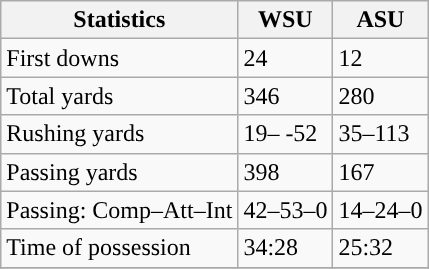<table class="wikitable" style="float: left;">
<tr>
<th>Statistics</th>
<th>WSU</th>
<th>ASU</th>
</tr>
<tr>
<td>First downs</td>
<td>24</td>
<td>12</td>
</tr>
<tr>
<td>Total yards</td>
<td>346</td>
<td>280</td>
</tr>
<tr>
<td>Rushing yards</td>
<td>19– -52</td>
<td>35–113</td>
</tr>
<tr>
<td>Passing yards</td>
<td>398</td>
<td>167</td>
</tr>
<tr>
<td>Passing: Comp–Att–Int</td>
<td>42–53–0</td>
<td>14–24–0</td>
</tr>
<tr>
<td>Time of possession</td>
<td>34:28</td>
<td>25:32</td>
</tr>
<tr>
</tr>
</table>
